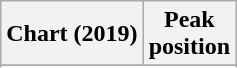<table class="wikitable plainrowheaders" style="text-align:center">
<tr>
<th scope="col">Chart (2019)</th>
<th scope="col">Peak<br>position</th>
</tr>
<tr>
</tr>
<tr>
</tr>
</table>
